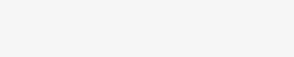<table class="toccolours"  style="float:right; margin: 0 0 1em 1em; width:200px; text-align:left; clear:right;">
<tr>
<td style="background:#f7f7f7; text-align:center;"><br><br></td>
</tr>
<tr>
<td><br></td>
</tr>
<tr>
</tr>
</table>
